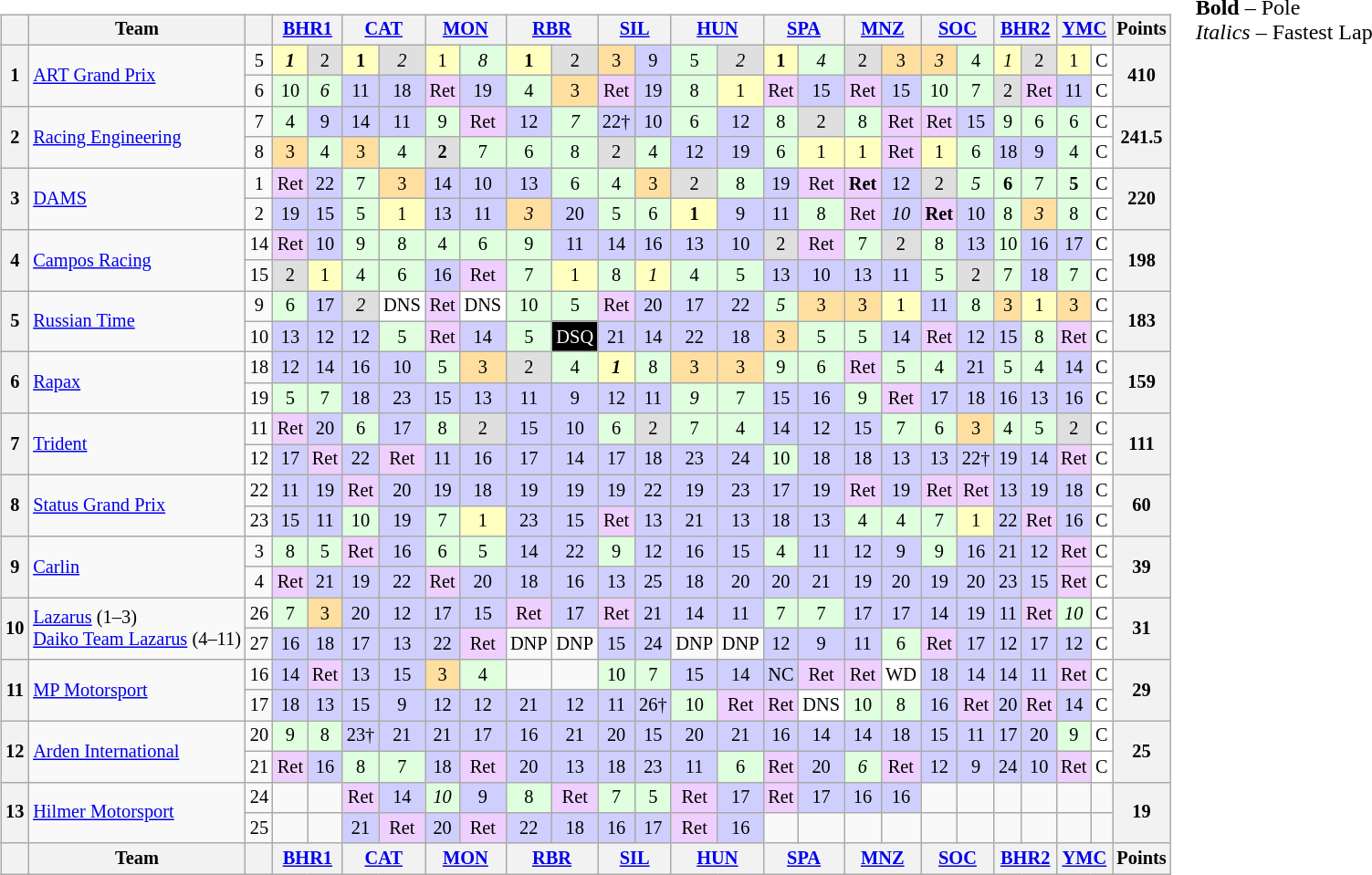<table>
<tr>
<td><br><table class="wikitable" style="font-size:85%; text-align:center">
<tr style="background:#f9f9f9" valign="top">
<th valign=middle></th>
<th valign=middle>Team</th>
<th valign=middle></th>
<th colspan=2><a href='#'>BHR1</a><br></th>
<th colspan=2><a href='#'>CAT</a><br></th>
<th colspan=2><a href='#'>MON</a><br></th>
<th colspan=2><a href='#'>RBR</a><br></th>
<th colspan=2><a href='#'>SIL</a><br></th>
<th colspan=2><a href='#'>HUN</a><br></th>
<th colspan=2><a href='#'>SPA</a><br></th>
<th colspan=2><a href='#'>MNZ</a><br></th>
<th colspan=2><a href='#'>SOC</a><br></th>
<th colspan=2><a href='#'>BHR2</a><br></th>
<th colspan=2><a href='#'>YMC</a><br></th>
<th valign=middle>Points</th>
</tr>
<tr>
<th rowspan=2>1</th>
<td align=left rowspan=2> <a href='#'>ART Grand Prix</a></td>
<td>5</td>
<td style="background:#ffffbf;"><strong><em>1</em></strong></td>
<td style="background:#dfdfdf;">2</td>
<td style="background:#ffffbf;"><strong>1</strong></td>
<td style="background:#dfdfdf;"><em>2</em></td>
<td style="background:#ffffbf;">1</td>
<td style="background:#dfffdf;"><em>8</em></td>
<td style="background:#ffffbf;"><strong>1</strong></td>
<td style="background:#dfdfdf;">2</td>
<td style="background:#ffdf9f;">3</td>
<td style="background:#cfcfff;">9</td>
<td style="background:#dfffdf;">5</td>
<td style="background:#dfdfdf;"><em>2</em></td>
<td style="background:#ffffbf;"><strong>1</strong></td>
<td style="background:#dfffdf;"><em>4</em></td>
<td style="background:#dfdfdf;">2</td>
<td style="background:#ffdf9f;">3</td>
<td style="background:#ffdf9f;"><em>3</em></td>
<td style="background:#dfffdf;">4</td>
<td style="background:#ffffbf;"><em>1</em></td>
<td style="background:#dfdfdf;">2</td>
<td style="background:#ffffbf;">1</td>
<td style="background:#ffffff;">C</td>
<th rowspan=2>410</th>
</tr>
<tr>
<td>6</td>
<td style="background:#dfffdf;">10</td>
<td style="background:#dfffdf;"><em>6</em></td>
<td style="background:#cfcfff;">11</td>
<td style="background:#cfcfff;">18</td>
<td style="background:#efcfff;">Ret</td>
<td style="background:#cfcfff;">19</td>
<td style="background:#dfffdf;">4</td>
<td style="background:#ffdf9f;">3</td>
<td style="background:#efcfff;">Ret</td>
<td style="background:#cfcfff;">19</td>
<td style="background:#dfffdf;">8</td>
<td style="background:#ffffbf;">1</td>
<td style="background:#efcfff;">Ret</td>
<td style="background:#cfcfff;">15</td>
<td style="background:#efcfff;">Ret</td>
<td style="background:#cfcfff;">15</td>
<td style="background:#dfffdf;">10</td>
<td style="background:#dfffdf;">7</td>
<td style="background:#dfdfdf;">2</td>
<td style="background:#efcfff;">Ret</td>
<td style="background:#cfcfff;">11</td>
<td style="background:#ffffff;">C</td>
</tr>
<tr>
<th rowspan=2>2</th>
<td align=left rowspan=2> <a href='#'>Racing Engineering</a></td>
<td>7</td>
<td style="background:#dfffdf;">4</td>
<td style="background:#cfcfff;">9</td>
<td style="background:#cfcfff;">14</td>
<td style="background:#cfcfff;">11</td>
<td style="background:#dfffdf;">9</td>
<td style="background:#efcfff;">Ret</td>
<td style="background:#cfcfff;">12</td>
<td style="background:#dfffdf;"><em>7</em></td>
<td style="background:#cfcfff;">22†</td>
<td style="background:#cfcfff;">10</td>
<td style="background:#dfffdf;">6</td>
<td style="background:#cfcfff;">12</td>
<td style="background:#dfffdf;">8</td>
<td style="background:#dfdfdf;">2</td>
<td style="background:#dfffdf;">8</td>
<td style="background:#efcfff;">Ret</td>
<td style="background:#efcfff;">Ret</td>
<td style="background:#cfcfff;">15</td>
<td style="background:#dfffdf;">9</td>
<td style="background:#dfffdf;">6</td>
<td style="background:#dfffdf;">6</td>
<td style="background:#ffffff;">C</td>
<th rowspan=2>241.5</th>
</tr>
<tr>
<td>8</td>
<td style="background:#ffdf9f;">3</td>
<td style="background:#dfffdf;">4</td>
<td style="background:#ffdf9f;">3</td>
<td style="background:#dfffdf;">4</td>
<td style="background:#dfdfdf;"><strong>2</strong></td>
<td style="background:#dfffdf;">7</td>
<td style="background:#dfffdf;">6</td>
<td style="background:#dfffdf;">8</td>
<td style="background:#dfdfdf;">2</td>
<td style="background:#dfffdf;">4</td>
<td style="background:#cfcfff;">12</td>
<td style="background:#cfcfff;">19</td>
<td style="background:#dfffdf;">6</td>
<td style="background:#ffffbf;">1</td>
<td style="background:#ffffbf;">1</td>
<td style="background:#efcfff;">Ret</td>
<td style="background:#ffffbf;">1</td>
<td style="background:#dfffdf;">6</td>
<td style="background:#cfcfff;">18</td>
<td style="background:#cfcfff;">9</td>
<td style="background:#dfffdf;">4</td>
<td style="background:#ffffff;">C</td>
</tr>
<tr>
<th rowspan=2>3</th>
<td align=left rowspan=2> <a href='#'>DAMS</a></td>
<td>1</td>
<td style="background:#efcfff;">Ret</td>
<td style="background:#cfcfff;">22</td>
<td style="background:#dfffdf;">7</td>
<td style="background:#ffdf9f;">3</td>
<td style="background:#cfcfff;">14</td>
<td style="background:#cfcfff;">10</td>
<td style="background:#cfcfff;">13</td>
<td style="background:#dfffdf;">6</td>
<td style="background:#dfffdf;">4</td>
<td style="background:#ffdf9f;">3</td>
<td style="background:#dfdfdf;">2</td>
<td style="background:#dfffdf;">8</td>
<td style="background:#cfcfff;">19</td>
<td style="background:#efcfff;">Ret</td>
<td style="background:#efcfff;"><strong>Ret</strong></td>
<td style="background:#cfcfff;">12</td>
<td style="background:#dfdfdf;">2</td>
<td style="background:#dfffdf;"><em>5</em></td>
<td style="background:#dfffdf;"><strong>6</strong></td>
<td style="background:#dfffdf;">7</td>
<td style="background:#dfffdf;"><strong>5</strong></td>
<td style="background:#ffffff;">C</td>
<th rowspan=2>220</th>
</tr>
<tr>
<td>2</td>
<td style="background:#cfcfff;">19</td>
<td style="background:#cfcfff;">15</td>
<td style="background:#dfffdf;">5</td>
<td style="background:#ffffbf;">1</td>
<td style="background:#cfcfff;">13</td>
<td style="background:#cfcfff;">11</td>
<td style="background:#ffdf9f;"><em>3</em></td>
<td style="background:#cfcfff;">20</td>
<td style="background:#dfffdf;">5</td>
<td style="background:#dfffdf;">6</td>
<td style="background:#ffffbf;"><strong>1</strong></td>
<td style="background:#cfcfff;">9</td>
<td style="background:#cfcfff;">11</td>
<td style="background:#dfffdf;">8</td>
<td style="background:#efcfff;">Ret</td>
<td style="background:#cfcfff;"><em>10</em></td>
<td style="background:#efcfff;"><strong>Ret</strong></td>
<td style="background:#cfcfff;">10</td>
<td style="background:#dfffdf;">8</td>
<td style="background:#ffdf9f;"><em>3</em></td>
<td style="background:#dfffdf;">8</td>
<td style="background:#ffffff;">C</td>
</tr>
<tr>
<th rowspan=2>4</th>
<td align=left rowspan=2> <a href='#'>Campos Racing</a></td>
<td>14</td>
<td style="background:#efcfff;">Ret</td>
<td style="background:#cfcfff;">10</td>
<td style="background:#dfffdf;">9</td>
<td style="background:#dfffdf;">8</td>
<td style="background:#dfffdf;">4</td>
<td style="background:#dfffdf;">6</td>
<td style="background:#dfffdf;">9</td>
<td style="background:#cfcfff;">11</td>
<td style="background:#cfcfff;">14</td>
<td style="background:#cfcfff;">16</td>
<td style="background:#cfcfff;">13</td>
<td style="background:#cfcfff;">10</td>
<td style="background:#dfdfdf;">2</td>
<td style="background:#efcfff;">Ret</td>
<td style="background:#dfffdf;">7</td>
<td style="background:#dfdfdf;">2</td>
<td style="background:#dfffdf;">8</td>
<td style="background:#cfcfff;">13</td>
<td style="background:#dfffdf;">10</td>
<td style="background:#cfcfff;">16</td>
<td style="background:#cfcfff;">17</td>
<td style="background:#ffffff;">C</td>
<th rowspan=2>198</th>
</tr>
<tr>
<td>15</td>
<td style="background:#dfdfdf;">2</td>
<td style="background:#ffffbf;">1</td>
<td style="background:#dfffdf;">4</td>
<td style="background:#dfffdf;">6</td>
<td style="background:#cfcfff;">16</td>
<td style="background:#efcfff;">Ret</td>
<td style="background:#dfffdf;">7</td>
<td style="background:#ffffbf;">1</td>
<td style="background:#dfffdf;">8</td>
<td style="background:#ffffbf;"><em>1</em></td>
<td style="background:#dfffdf;">4</td>
<td style="background:#dfffdf;">5</td>
<td style="background:#cfcfff;">13</td>
<td style="background:#cfcfff;">10</td>
<td style="background:#cfcfff;">13</td>
<td style="background:#cfcfff;">11</td>
<td style="background:#dfffdf;">5</td>
<td style="background:#dfdfdf;">2</td>
<td style="background:#dfffdf;">7</td>
<td style="background:#cfcfff;">18</td>
<td style="background:#dfffdf;">7</td>
<td style="background:#ffffff;">C</td>
</tr>
<tr>
<th rowspan=2>5</th>
<td align=left rowspan=2> <a href='#'>Russian Time</a></td>
<td>9</td>
<td style="background:#dfffdf;">6</td>
<td style="background:#cfcfff;">17</td>
<td style="background:#dfdfdf;"><em>2</em></td>
<td style="background:#ffffff;">DNS</td>
<td style="background:#efcfff;">Ret</td>
<td style="background:#ffffff;">DNS</td>
<td style="background:#dfffdf;">10</td>
<td style="background:#dfffdf;">5</td>
<td style="background:#efcfff;">Ret</td>
<td style="background:#cfcfff;">20</td>
<td style="background:#cfcfff;">17</td>
<td style="background:#cfcfff;">22</td>
<td style="background:#dfffdf;"><em>5</em></td>
<td style="background:#ffdf9f;">3</td>
<td style="background:#ffdf9f;">3</td>
<td style="background:#ffffbf;">1</td>
<td style="background:#cfcfff;">11</td>
<td style="background:#dfffdf;">8</td>
<td style="background:#ffdf9f;">3</td>
<td style="background:#ffffbf;">1</td>
<td style="background:#ffdf9f;">3</td>
<td style="background:#ffffff;">C</td>
<th rowspan=2>183</th>
</tr>
<tr>
<td>10</td>
<td style="background:#cfcfff;">13</td>
<td style="background:#cfcfff;">12</td>
<td style="background:#cfcfff;">12</td>
<td style="background:#dfffdf;">5</td>
<td style="background:#efcfff;">Ret</td>
<td style="background:#cfcfff;">14</td>
<td style="background:#dfffdf;">5</td>
<td style="background:#000000; color:white;">DSQ</td>
<td style="background:#cfcfff;">21</td>
<td style="background:#cfcfff;">14</td>
<td style="background:#cfcfff;">22</td>
<td style="background:#cfcfff;">18</td>
<td style="background:#ffdf9f;">3</td>
<td style="background:#dfffdf;">5</td>
<td style="background:#dfffdf;">5</td>
<td style="background:#cfcfff;">14</td>
<td style="background:#efcfff;">Ret</td>
<td style="background:#cfcfff;">12</td>
<td style="background:#cfcfff;">15</td>
<td style="background:#dfffdf;">8</td>
<td style="background:#efcfff;">Ret</td>
<td style="background:#ffffff;">C</td>
</tr>
<tr>
<th rowspan=2>6</th>
<td align=left rowspan=2> <a href='#'>Rapax</a></td>
<td>18</td>
<td style="background:#cfcfff;">12</td>
<td style="background:#cfcfff;">14</td>
<td style="background:#cfcfff;">16</td>
<td style="background:#cfcfff;">10</td>
<td style="background:#dfffdf;">5</td>
<td style="background:#ffdf9f;">3</td>
<td style="background:#dfdfdf;">2</td>
<td style="background:#dfffdf;">4</td>
<td style="background:#ffffbf;"><strong><em>1</em></strong></td>
<td style="background:#dfffdf;">8</td>
<td style="background:#ffdf9f;">3</td>
<td style="background:#ffdf9f;">3</td>
<td style="background:#dfffdf;">9</td>
<td style="background:#dfffdf;">6</td>
<td style="background:#efcfff;">Ret</td>
<td style="background:#dfffdf;">5</td>
<td style="background:#dfffdf;">4</td>
<td style="background:#cfcfff;">21</td>
<td style="background:#dfffdf;">5</td>
<td style="background:#dfffdf;">4</td>
<td style="background:#cfcfff;">14</td>
<td style="background:#ffffff;">C</td>
<th rowspan=2>159</th>
</tr>
<tr>
<td>19</td>
<td style="background:#dfffdf;">5</td>
<td style="background:#dfffdf;">7</td>
<td style="background:#cfcfff;">18</td>
<td style="background:#cfcfff;">23</td>
<td style="background:#cfcfff;">15</td>
<td style="background:#cfcfff;">13</td>
<td style="background:#cfcfff;">11</td>
<td style="background:#cfcfff;">9</td>
<td style="background:#cfcfff;">12</td>
<td style="background:#cfcfff;">11</td>
<td style="background:#dfffdf;"><em>9</em></td>
<td style="background:#dfffdf;">7</td>
<td style="background:#cfcfff;">15</td>
<td style="background:#cfcfff;">16</td>
<td style="background:#dfffdf;">9</td>
<td style="background:#efcfff;">Ret</td>
<td style="background:#cfcfff;">17</td>
<td style="background:#cfcfff;">18</td>
<td style="background:#cfcfff;">16</td>
<td style="background:#cfcfff;">13</td>
<td style="background:#cfcfff;">16</td>
<td style="background:#ffffff;">C</td>
</tr>
<tr>
<th rowspan=2>7</th>
<td align=left rowspan=2> <a href='#'>Trident</a></td>
<td>11</td>
<td style="background:#efcfff;">Ret</td>
<td style="background:#cfcfff;">20</td>
<td style="background:#dfffdf;">6</td>
<td style="background:#cfcfff;">17</td>
<td style="background:#dfffdf;">8</td>
<td style="background:#dfdfdf;">2</td>
<td style="background:#cfcfff;">15</td>
<td style="background:#cfcfff;">10</td>
<td style="background:#dfffdf;">6</td>
<td style="background:#dfdfdf;">2</td>
<td style="background:#dfffdf;">7</td>
<td style="background:#dfffdf;">4</td>
<td style="background:#cfcfff;">14</td>
<td style="background:#cfcfff;">12</td>
<td style="background:#cfcfff;">15</td>
<td style="background:#dfffdf;">7</td>
<td style="background:#dfffdf;">6</td>
<td style="background:#ffdf9f;">3</td>
<td style="background:#dfffdf;">4</td>
<td style="background:#dfffdf;">5</td>
<td style="background:#dfdfdf;">2</td>
<td style="background:#ffffff;">C</td>
<th rowspan=2>111</th>
</tr>
<tr>
<td>12</td>
<td style="background:#cfcfff;">17</td>
<td style="background:#efcfff;">Ret</td>
<td style="background:#cfcfff;">22</td>
<td style="background:#efcfff;">Ret</td>
<td style="background:#cfcfff;">11</td>
<td style="background:#cfcfff;">16</td>
<td style="background:#cfcfff;">17</td>
<td style="background:#cfcfff;">14</td>
<td style="background:#cfcfff;">17</td>
<td style="background:#cfcfff;">18</td>
<td style="background:#cfcfff;">23</td>
<td style="background:#cfcfff;">24</td>
<td style="background:#dfffdf;">10</td>
<td style="background:#cfcfff;">18</td>
<td style="background:#cfcfff;">18</td>
<td style="background:#cfcfff;">13</td>
<td style="background:#cfcfff;">13</td>
<td style="background:#cfcfff;">22†</td>
<td style="background:#cfcfff;">19</td>
<td style="background:#cfcfff;">14</td>
<td style="background:#efcfff;">Ret</td>
<td style="background:#ffffff;">C</td>
</tr>
<tr>
<th rowspan=2>8</th>
<td align=left rowspan=2> <a href='#'>Status Grand Prix</a></td>
<td>22</td>
<td style="background:#cfcfff;">11</td>
<td style="background:#cfcfff;">19</td>
<td style="background:#efcfff;">Ret</td>
<td style="background:#cfcfff;">20</td>
<td style="background:#cfcfff;">19</td>
<td style="background:#cfcfff;">18</td>
<td style="background:#cfcfff;">19</td>
<td style="background:#cfcfff;">19</td>
<td style="background:#cfcfff;">19</td>
<td style="background:#cfcfff;">22</td>
<td style="background:#cfcfff;">19</td>
<td style="background:#cfcfff;">23</td>
<td style="background:#cfcfff;">17</td>
<td style="background:#cfcfff;">19</td>
<td style="background:#efcfff;">Ret</td>
<td style="background:#cfcfff;">19</td>
<td style="background:#efcfff;">Ret</td>
<td style="background:#efcfff;">Ret</td>
<td style="background:#cfcfff;">13</td>
<td style="background:#cfcfff;">19</td>
<td style="background:#cfcfff;">18</td>
<td style="background:#ffffff;">C</td>
<th rowspan=2>60</th>
</tr>
<tr>
<td>23</td>
<td style="background:#cfcfff;">15</td>
<td style="background:#cfcfff;">11</td>
<td style="background:#dfffdf;">10</td>
<td style="background:#cfcfff;">19</td>
<td style="background:#dfffdf;">7</td>
<td style="background:#ffffbf;">1</td>
<td style="background:#cfcfff;">23</td>
<td style="background:#cfcfff;">15</td>
<td style="background:#efcfff;">Ret</td>
<td style="background:#cfcfff;">13</td>
<td style="background:#cfcfff;">21</td>
<td style="background:#cfcfff;">13</td>
<td style="background:#cfcfff;">18</td>
<td style="background:#cfcfff;">13</td>
<td style="background:#dfffdf;">4</td>
<td style="background:#dfffdf;">4</td>
<td style="background:#dfffdf;">7</td>
<td style="background:#ffffbf;">1</td>
<td style="background:#cfcfff;">22</td>
<td style="background:#efcfff;">Ret</td>
<td style="background:#cfcfff;">16</td>
<td style="background:#ffffff;">C</td>
</tr>
<tr>
<th rowspan=2>9</th>
<td align=left rowspan=2> <a href='#'>Carlin</a></td>
<td>3</td>
<td style="background:#dfffdf;">8</td>
<td style="background:#dfffdf;">5</td>
<td style="background:#efcfff;">Ret</td>
<td style="background:#cfcfff;">16</td>
<td style="background:#dfffdf;">6</td>
<td style="background:#dfffdf;">5</td>
<td style="background:#cfcfff;">14</td>
<td style="background:#cfcfff;">22</td>
<td style="background:#dfffdf;">9</td>
<td style="background:#cfcfff;">12</td>
<td style="background:#cfcfff;">16</td>
<td style="background:#cfcfff;">15</td>
<td style="background:#dfffdf;">4</td>
<td style="background:#cfcfff;">11</td>
<td style="background:#cfcfff;">12</td>
<td style="background:#cfcfff;">9</td>
<td style="background:#dfffdf;">9</td>
<td style="background:#cfcfff;">16</td>
<td style="background:#cfcfff;">21</td>
<td style="background:#cfcfff;">12</td>
<td style="background:#efcfff;">Ret</td>
<td style="background:#ffffff;">C</td>
<th rowspan=2>39</th>
</tr>
<tr>
<td>4</td>
<td style="background:#efcfff;">Ret</td>
<td style="background:#cfcfff;">21</td>
<td style="background:#cfcfff;">19</td>
<td style="background:#cfcfff;">22</td>
<td style="background:#efcfff;">Ret</td>
<td style="background:#cfcfff;">20</td>
<td style="background:#cfcfff;">18</td>
<td style="background:#cfcfff;">16</td>
<td style="background:#cfcfff;">13</td>
<td style="background:#cfcfff;">25</td>
<td style="background:#cfcfff;">18</td>
<td style="background:#cfcfff;">20</td>
<td style="background:#cfcfff;">20</td>
<td style="background:#cfcfff;">21</td>
<td style="background:#cfcfff;">19</td>
<td style="background:#cfcfff;">20</td>
<td style="background:#cfcfff;">19</td>
<td style="background:#cfcfff;">20</td>
<td style="background:#cfcfff;">23</td>
<td style="background:#cfcfff;">15</td>
<td style="background:#efcfff;">Ret</td>
<td style="background:#ffffff;">C</td>
</tr>
<tr>
<th rowspan=2>10</th>
<td align=left rowspan=2 nowrap> <a href='#'>Lazarus</a> (1–3) <br>  <a href='#'>Daiko Team Lazarus</a> (4–11)</td>
<td>26</td>
<td style="background:#dfffdf;">7</td>
<td style="background:#ffdf9f;">3</td>
<td style="background:#cfcfff;">20</td>
<td style="background:#cfcfff;">12</td>
<td style="background:#cfcfff;">17</td>
<td style="background:#cfcfff;">15</td>
<td style="background:#efcfff;">Ret</td>
<td style="background:#cfcfff;">17</td>
<td style="background:#efcfff;">Ret</td>
<td style="background:#cfcfff;">21</td>
<td style="background:#cfcfff;">14</td>
<td style="background:#cfcfff;">11</td>
<td style="background:#dfffdf;">7</td>
<td style="background:#dfffdf;">7</td>
<td style="background:#cfcfff;">17</td>
<td style="background:#cfcfff;">17</td>
<td style="background:#cfcfff;">14</td>
<td style="background:#cfcfff;">19</td>
<td style="background:#cfcfff;">11</td>
<td style="background:#efcfff;">Ret</td>
<td style="background:#dfffdf;"><em>10</em></td>
<td style="background:#ffffff;">C</td>
<th rowspan=2>31</th>
</tr>
<tr>
<td>27</td>
<td style="background:#cfcfff;">16</td>
<td style="background:#cfcfff;">18</td>
<td style="background:#cfcfff;">17</td>
<td style="background:#cfcfff;">13</td>
<td style="background:#cfcfff;">22</td>
<td style="background:#efcfff;">Ret</td>
<td>DNP</td>
<td>DNP</td>
<td style="background:#cfcfff;">15</td>
<td style="background:#cfcfff;">24</td>
<td>DNP</td>
<td>DNP</td>
<td style="background:#cfcfff;">12</td>
<td style="background:#cfcfff;">9</td>
<td style="background:#cfcfff;">11</td>
<td style="background:#dfffdf;">6</td>
<td style="background:#efcfff;">Ret</td>
<td style="background:#cfcfff;">17</td>
<td style="background:#cfcfff;">12</td>
<td style="background:#cfcfff;">17</td>
<td style="background:#cfcfff;">12</td>
<td style="background:#ffffff;">C</td>
</tr>
<tr>
<th rowspan=2>11</th>
<td align=left rowspan=2> <a href='#'>MP Motorsport</a></td>
<td>16</td>
<td style="background:#cfcfff;">14</td>
<td style="background:#efcfff;">Ret</td>
<td style="background:#cfcfff;">13</td>
<td style="background:#cfcfff;">15</td>
<td style="background:#ffdf9f;">3</td>
<td style="background:#dfffdf;">4</td>
<td></td>
<td></td>
<td style="background:#dfffdf;">10</td>
<td style="background:#dfffdf;">7</td>
<td style="background:#cfcfff;">15</td>
<td style="background:#cfcfff;">14</td>
<td style="background:#cfcfff;">NC</td>
<td style="background:#efcfff;">Ret</td>
<td style="background:#efcfff;">Ret</td>
<td style="background:#ffffff;">WD</td>
<td style="background:#cfcfff;">18</td>
<td style="background:#cfcfff;">14</td>
<td style="background:#cfcfff;">14</td>
<td style="background:#cfcfff;">11</td>
<td style="background:#efcfff;">Ret</td>
<td style="background:#ffffff;">C</td>
<th rowspan=2>29</th>
</tr>
<tr>
<td>17</td>
<td style="background:#cfcfff;">18</td>
<td style="background:#cfcfff;">13</td>
<td style="background:#cfcfff;">15</td>
<td style="background:#cfcfff;">9</td>
<td style="background:#cfcfff;">12</td>
<td style="background:#cfcfff;">12</td>
<td style="background:#cfcfff;">21</td>
<td style="background:#cfcfff;">12</td>
<td style="background:#cfcfff;">11</td>
<td style="background:#cfcfff;">26†</td>
<td style="background:#dfffdf;">10</td>
<td style="background:#efcfff;">Ret</td>
<td style="background:#efcfff;">Ret</td>
<td style="background:#ffffff;">DNS</td>
<td style="background:#dfffdf;">10</td>
<td style="background:#dfffdf;">8</td>
<td style="background:#cfcfff;">16</td>
<td style="background:#efcfff;">Ret</td>
<td style="background:#cfcfff;">20</td>
<td style="background:#efcfff;">Ret</td>
<td style="background:#cfcfff;">14</td>
<td style="background:#ffffff;">C</td>
</tr>
<tr>
<th rowspan=2>12</th>
<td align=left rowspan=2> <a href='#'>Arden International</a></td>
<td>20</td>
<td style="background:#dfffdf;">9</td>
<td style="background:#dfffdf;">8</td>
<td style="background:#cfcfff;">23†</td>
<td style="background:#cfcfff;">21</td>
<td style="background:#cfcfff;">21</td>
<td style="background:#cfcfff;">17</td>
<td style="background:#cfcfff;">16</td>
<td style="background:#cfcfff;">21</td>
<td style="background:#cfcfff;">20</td>
<td style="background:#cfcfff;">15</td>
<td style="background:#cfcfff;">20</td>
<td style="background:#cfcfff;">21</td>
<td style="background:#cfcfff;">16</td>
<td style="background:#cfcfff;">14</td>
<td style="background:#cfcfff;">14</td>
<td style="background:#cfcfff;">18</td>
<td style="background:#cfcfff;">15</td>
<td style="background:#cfcfff;">11</td>
<td style="background:#cfcfff;">17</td>
<td style="background:#cfcfff;">20</td>
<td style="background:#dfffdf;">9</td>
<td style="background:#ffffff;">C</td>
<th rowspan=2>25</th>
</tr>
<tr>
<td>21</td>
<td style="background:#efcfff;">Ret</td>
<td style="background:#cfcfff;">16</td>
<td style="background:#dfffdf;">8</td>
<td style="background:#dfffdf;">7</td>
<td style="background:#cfcfff;">18</td>
<td style="background:#efcfff;">Ret</td>
<td style="background:#cfcfff;">20</td>
<td style="background:#cfcfff;">13</td>
<td style="background:#cfcfff;">18</td>
<td style="background:#cfcfff;">23</td>
<td style="background:#cfcfff;">11</td>
<td style="background:#dfffdf;">6</td>
<td style="background:#efcfff;">Ret</td>
<td style="background:#cfcfff;">20</td>
<td style="background:#dfffdf;"><em>6</em></td>
<td style="background:#efcfff;">Ret</td>
<td style="background:#cfcfff;">12</td>
<td style="background:#cfcfff;">9</td>
<td style="background:#cfcfff;">24</td>
<td style="background:#cfcfff;">10</td>
<td style="background:#efcfff;">Ret</td>
<td style="background:#ffffff;">C</td>
</tr>
<tr>
<th rowspan=2>13</th>
<td align=left rowspan=2> <a href='#'>Hilmer Motorsport</a></td>
<td>24</td>
<td></td>
<td></td>
<td style="background:#efcfff;">Ret</td>
<td style="background:#cfcfff;">14</td>
<td style="background:#dfffdf;"><em>10</em></td>
<td style="background:#cfcfff;">9</td>
<td style="background:#dfffdf;">8</td>
<td style="background:#efcfff;">Ret</td>
<td style="background:#dfffdf;">7</td>
<td style="background:#dfffdf;">5</td>
<td style="background:#efcfff;">Ret</td>
<td style="background:#cfcfff;">17</td>
<td style="background:#efcfff;">Ret</td>
<td style="background:#cfcfff;">17</td>
<td style="background:#cfcfff;">16</td>
<td style="background:#cfcfff;">16</td>
<td></td>
<td></td>
<td></td>
<td></td>
<td></td>
<td></td>
<th rowspan=2>19</th>
</tr>
<tr>
<td>25</td>
<td></td>
<td></td>
<td style="background:#cfcfff;">21</td>
<td style="background:#efcfff;">Ret</td>
<td style="background:#cfcfff;">20</td>
<td style="background:#efcfff;">Ret</td>
<td style="background:#cfcfff;">22</td>
<td style="background:#cfcfff;">18</td>
<td style="background:#cfcfff;">16</td>
<td style="background:#cfcfff;">17</td>
<td style="background:#efcfff;">Ret</td>
<td style="background:#cfcfff;">16</td>
<td></td>
<td></td>
<td></td>
<td></td>
<td></td>
<td></td>
<td></td>
<td></td>
<td></td>
<td></td>
</tr>
<tr valign="top">
<th valign=middle></th>
<th valign=middle>Team</th>
<th valign=middle></th>
<th colspan=2><a href='#'>BHR1</a><br></th>
<th colspan=2><a href='#'>CAT</a><br></th>
<th colspan=2><a href='#'>MON</a><br></th>
<th colspan=2><a href='#'>RBR</a><br></th>
<th colspan=2><a href='#'>SIL</a><br></th>
<th colspan=2><a href='#'>HUN</a><br></th>
<th colspan=2><a href='#'>SPA</a><br></th>
<th colspan=2><a href='#'>MNZ</a><br></th>
<th colspan=2><a href='#'>SOC</a><br></th>
<th colspan=2><a href='#'>BHR2</a><br></th>
<th colspan=2><a href='#'>YMC</a><br></th>
<th valign=middle>Points</th>
</tr>
</table>
</td>
<td valign="top"><br>
<span><strong>Bold</strong> – Pole<br>
<em>Italics</em> – Fastest Lap</span></td>
</tr>
</table>
